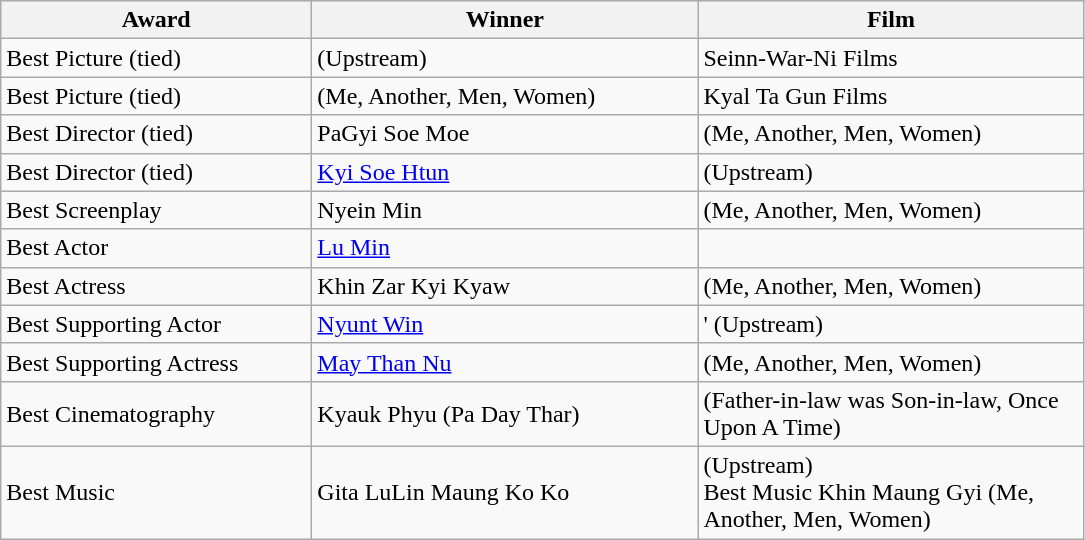<table class="wikitable">
<tr>
<th width="200"><strong>Award</strong></th>
<th width="250"><strong>Winner</strong></th>
<th width="250"><strong>Film</strong></th>
</tr>
<tr>
<td>Best Picture (tied)</td>
<td> (Upstream)</td>
<td>Seinn-War-Ni Films</td>
</tr>
<tr>
<td>Best Picture (tied)</td>
<td> (Me, Another, Men, Women)</td>
<td>Kyal Ta Gun Films</td>
</tr>
<tr>
<td>Best Director (tied)</td>
<td>PaGyi Soe Moe</td>
<td> (Me, Another, Men, Women)</td>
</tr>
<tr>
<td>Best Director (tied)</td>
<td><a href='#'>Kyi Soe Htun</a></td>
<td> (Upstream)</td>
</tr>
<tr>
<td>Best Screenplay</td>
<td>Nyein Min</td>
<td> (Me, Another, Men, Women)</td>
</tr>
<tr>
<td>Best Actor</td>
<td><a href='#'>Lu Min</a></td>
<td></td>
</tr>
<tr>
<td>Best Actress</td>
<td>Khin Zar Kyi Kyaw</td>
<td> (Me, Another, Men, Women)</td>
</tr>
<tr>
<td>Best Supporting Actor</td>
<td><a href='#'>Nyunt Win</a></td>
<td>' (Upstream)</td>
</tr>
<tr>
<td>Best Supporting Actress</td>
<td><a href='#'>May Than Nu</a></td>
<td> (Me, Another, Men, Women)</td>
</tr>
<tr>
<td>Best Cinematography</td>
<td>Kyauk Phyu (Pa Day Thar)</td>
<td> (Father-in-law was Son-in-law, Once Upon A Time)</td>
</tr>
<tr>
<td>Best Music</td>
<td>Gita LuLin Maung Ko Ko</td>
<td> (Upstream)<br>Best Music
Khin Maung Gyi
 (Me, Another, Men, Women)</td>
</tr>
</table>
